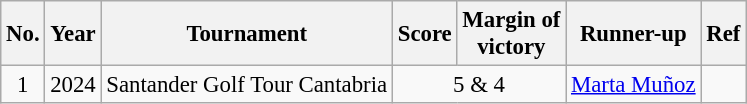<table class=wikitable style="font-size:95%">
<tr>
<th>No.</th>
<th>Year</th>
<th>Tournament</th>
<th>Score</th>
<th>Margin of<br>victory</th>
<th>Runner-up</th>
<th>Ref</th>
</tr>
<tr>
<td align=center>1</td>
<td align=center>2024</td>
<td>Santander Golf Tour Cantabria</td>
<td colspan=2 align=center>5 & 4</td>
<td> <a href='#'>Marta Muñoz</a></td>
<td></td>
</tr>
</table>
